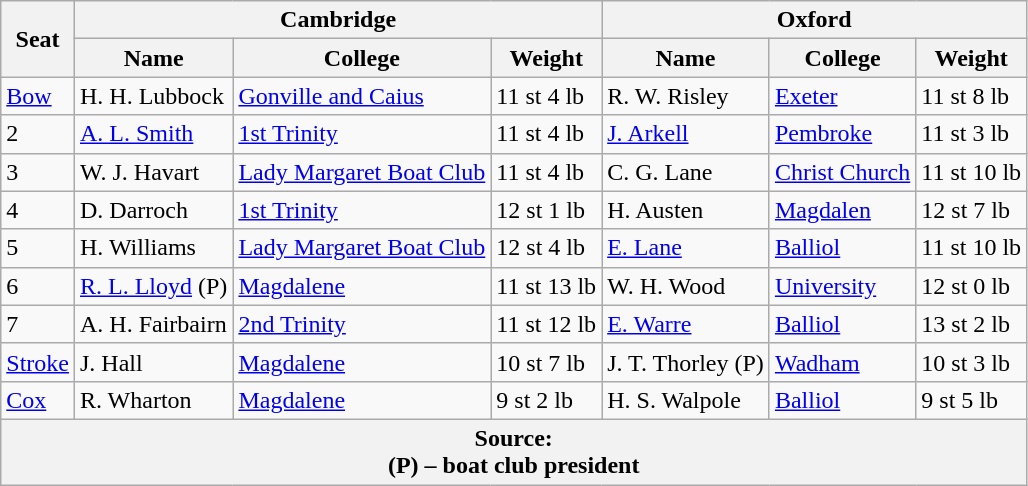<table class=wikitable>
<tr>
<th rowspan="2">Seat</th>
<th colspan="3">Cambridge <br> </th>
<th colspan="3">Oxford <br> </th>
</tr>
<tr>
<th>Name</th>
<th>College</th>
<th>Weight</th>
<th>Name</th>
<th>College</th>
<th>Weight</th>
</tr>
<tr>
<td><a href='#'>Bow</a></td>
<td>H. H. Lubbock</td>
<td><a href='#'>Gonville and Caius</a></td>
<td>11 st 4 lb</td>
<td>R. W. Risley</td>
<td><a href='#'>Exeter</a></td>
<td>11 st 8 lb</td>
</tr>
<tr>
<td>2</td>
<td><a href='#'>A. L. Smith</a></td>
<td><a href='#'>1st Trinity</a></td>
<td>11 st 4 lb</td>
<td><a href='#'>J. Arkell</a></td>
<td><a href='#'>Pembroke</a></td>
<td>11 st 3 lb</td>
</tr>
<tr>
<td>3</td>
<td>W. J. Havart</td>
<td><a href='#'>Lady Margaret Boat Club</a></td>
<td>11 st 4 lb</td>
<td>C. G. Lane</td>
<td><a href='#'>Christ Church</a></td>
<td>11 st 10 lb</td>
</tr>
<tr>
<td>4</td>
<td>D. Darroch</td>
<td><a href='#'>1st Trinity</a></td>
<td>12 st 1 lb</td>
<td>H. Austen</td>
<td><a href='#'>Magdalen</a></td>
<td>12 st 7 lb</td>
</tr>
<tr>
<td>5</td>
<td>H. Williams</td>
<td><a href='#'>Lady Margaret Boat Club</a></td>
<td>12 st 4 lb</td>
<td><a href='#'>E. Lane</a></td>
<td><a href='#'>Balliol</a></td>
<td>11 st 10 lb</td>
</tr>
<tr>
<td>6</td>
<td><a href='#'>R. L. Lloyd</a> (P)</td>
<td><a href='#'>Magdalene</a></td>
<td>11 st 13 lb</td>
<td>W. H. Wood</td>
<td><a href='#'>University</a></td>
<td>12 st 0 lb</td>
</tr>
<tr>
<td>7</td>
<td>A. H. Fairbairn</td>
<td><a href='#'>2nd Trinity</a></td>
<td>11 st 12 lb</td>
<td><a href='#'>E. Warre</a></td>
<td><a href='#'>Balliol</a></td>
<td>13 st 2 lb</td>
</tr>
<tr>
<td><a href='#'>Stroke</a></td>
<td>J. Hall</td>
<td><a href='#'>Magdalene</a></td>
<td>10 st 7 lb</td>
<td>J. T. Thorley (P)</td>
<td><a href='#'>Wadham</a></td>
<td>10 st 3 lb</td>
</tr>
<tr>
<td><a href='#'>Cox</a></td>
<td>R. Wharton</td>
<td><a href='#'>Magdalene</a></td>
<td>9 st 2 lb</td>
<td>H. S. Walpole</td>
<td><a href='#'>Balliol</a></td>
<td>9 st 5 lb</td>
</tr>
<tr>
<th colspan="7">Source:<br>(P) – boat club president</th>
</tr>
</table>
